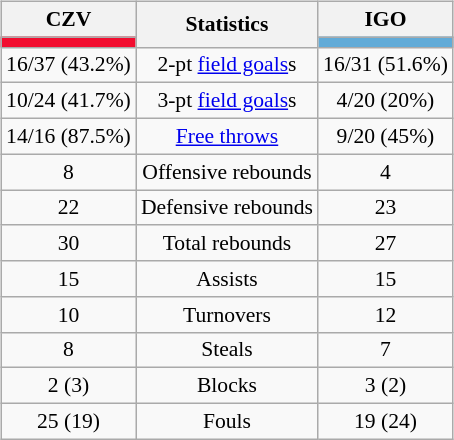<table style="width:100%;">
<tr>
<td valign=top align=right width=33%><br>













</td>
<td style="vertical-align:top; align:center; width:33%;"><br><table style="width:100%;">
<tr>
<td style="width=50%;"></td>
<td></td>
<td style="width=50%;"></td>
</tr>
</table>
<table class="wikitable" style="font-size:90%; text-align:center; margin:auto;" align=center>
<tr>
<th>CZV</th>
<th rowspan=2>Statistics</th>
<th>IGO</th>
</tr>
<tr>
<td style="background:#F20D2F;"></td>
<td style="background:#61ABD8;"></td>
</tr>
<tr>
<td>16/37 (43.2%)</td>
<td>2-pt <a href='#'>field goals</a>s</td>
<td>16/31 (51.6%)</td>
</tr>
<tr>
<td>10/24 (41.7%)</td>
<td>3-pt <a href='#'>field goals</a>s</td>
<td>4/20 (20%)</td>
</tr>
<tr>
<td>14/16 (87.5%)</td>
<td><a href='#'>Free throws</a></td>
<td>9/20 (45%)</td>
</tr>
<tr>
<td>8</td>
<td>Offensive rebounds</td>
<td>4</td>
</tr>
<tr>
<td>22</td>
<td>Defensive rebounds</td>
<td>23</td>
</tr>
<tr>
<td>30</td>
<td>Total rebounds</td>
<td>27</td>
</tr>
<tr>
<td>15</td>
<td>Assists</td>
<td>15</td>
</tr>
<tr>
<td>10</td>
<td>Turnovers</td>
<td>12</td>
</tr>
<tr>
<td>8</td>
<td>Steals</td>
<td>7</td>
</tr>
<tr>
<td>2 (3)</td>
<td>Blocks</td>
<td>3 (2)</td>
</tr>
<tr>
<td>25 (19)</td>
<td>Fouls</td>
<td>19 (24)</td>
</tr>
</table>
</td>
<td style="vertical-align:top; align:left; width:33%;"><br>













</td>
</tr>
</table>
